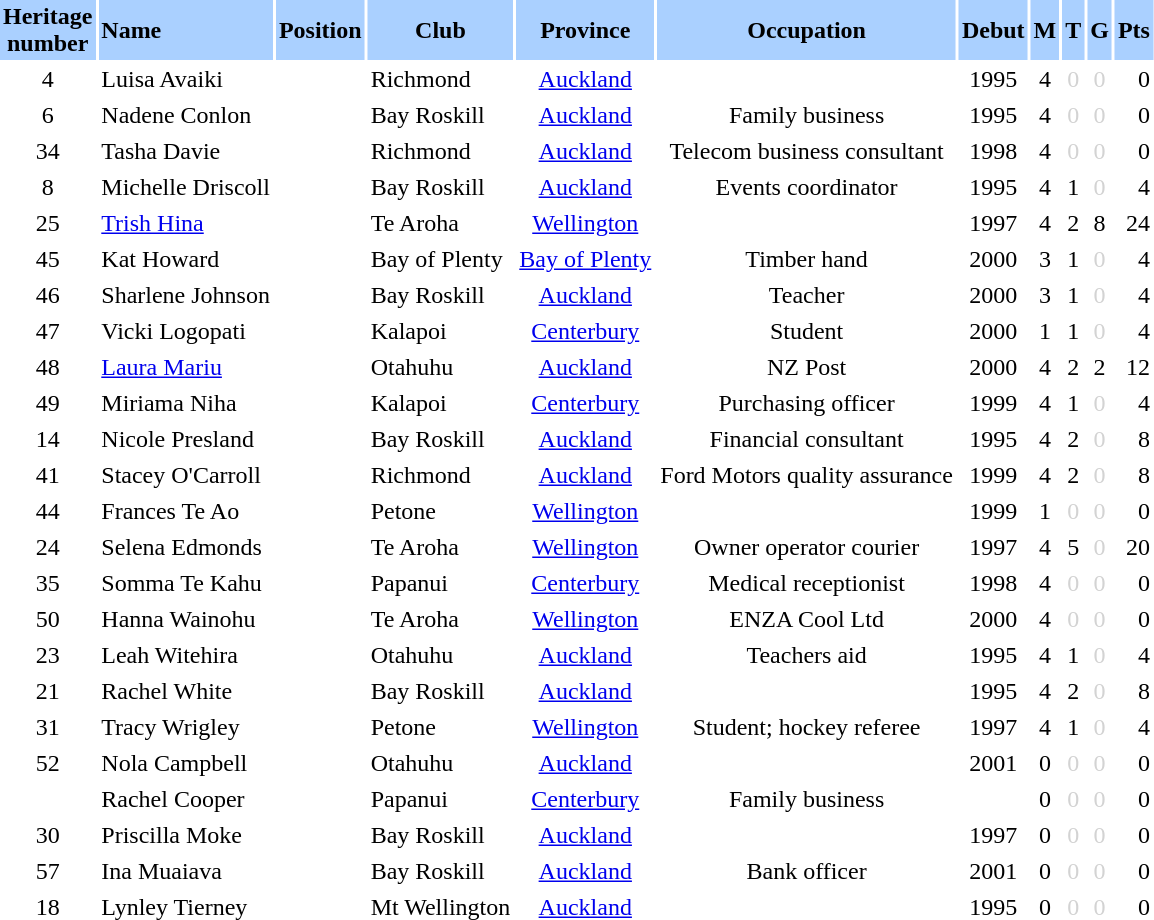<table class="sortable" border="0" cellspacing="2" cellpadding="2" style="text-align:center">
<tr style="background:#AAD0FF">
<th>Heritage<br>number</th>
<th align=left>Name</th>
<th>Position</th>
<th>Club</th>
<th>Province</th>
<th>Occupation</th>
<th>Debut</th>
<th>M</th>
<th>T</th>
<th>G</th>
<th>Pts</th>
</tr>
<tr>
<td>4</td>
<td align=left>Luisa Avaiki</td>
<td></td>
<td align=left> Richmond</td>
<td> <a href='#'>Auckland</a></td>
<td></td>
<td>1995</td>
<td>4</td>
<td style="color:lightgray">0</td>
<td style="color:lightgray">0</td>
<td align=right>0</td>
</tr>
<tr>
<td>6</td>
<td align=left>Nadene Conlon</td>
<td></td>
<td align=left> Bay Roskill</td>
<td> <a href='#'>Auckland</a></td>
<td>Family business</td>
<td>1995</td>
<td>4</td>
<td style="color:lightgray">0</td>
<td style="color:lightgray">0</td>
<td align=right>0</td>
</tr>
<tr>
<td>34</td>
<td align=left>Tasha Davie</td>
<td></td>
<td align=left> Richmond</td>
<td> <a href='#'>Auckland</a></td>
<td>Telecom business consultant</td>
<td>1998</td>
<td>4</td>
<td style="color:lightgray">0</td>
<td style="color:lightgray">0</td>
<td align=right>0</td>
</tr>
<tr>
<td>8</td>
<td align=left>Michelle Driscoll</td>
<td></td>
<td align=left> Bay Roskill</td>
<td> <a href='#'>Auckland</a></td>
<td>Events coordinator</td>
<td>1995</td>
<td>4</td>
<td>1</td>
<td style="color:lightgray">0</td>
<td align=right>4</td>
</tr>
<tr>
<td>25</td>
<td align=left><a href='#'>Trish Hina</a></td>
<td></td>
<td align=left> Te Aroha</td>
<td> <a href='#'>Wellington</a></td>
<td></td>
<td>1997</td>
<td>4</td>
<td>2</td>
<td>8</td>
<td align=right>24</td>
</tr>
<tr>
<td>45</td>
<td align=left>Kat Howard</td>
<td></td>
<td align=left> Bay of Plenty</td>
<td> <a href='#'>Bay of Plenty</a></td>
<td>Timber hand</td>
<td>2000</td>
<td>3</td>
<td>1</td>
<td style="color:lightgray">0</td>
<td align=right>4</td>
</tr>
<tr>
<td>46</td>
<td align=left>Sharlene Johnson</td>
<td></td>
<td align=left> Bay Roskill</td>
<td> <a href='#'>Auckland</a></td>
<td>Teacher</td>
<td>2000</td>
<td>3</td>
<td>1</td>
<td style="color:lightgray">0</td>
<td align=right>4</td>
</tr>
<tr>
<td>47</td>
<td align=left>Vicki Logopati</td>
<td></td>
<td align=left> Kalapoi</td>
<td> <a href='#'>Centerbury</a></td>
<td>Student</td>
<td>2000</td>
<td>1</td>
<td>1</td>
<td style="color:lightgray">0</td>
<td align=right>4</td>
</tr>
<tr>
<td>48</td>
<td align=left><a href='#'>Laura Mariu</a></td>
<td></td>
<td align=left> Otahuhu</td>
<td> <a href='#'>Auckland</a></td>
<td>NZ Post</td>
<td>2000</td>
<td>4</td>
<td>2</td>
<td>2</td>
<td align=right>12</td>
</tr>
<tr>
<td>49</td>
<td align=left>Miriama Niha</td>
<td></td>
<td align=left> Kalapoi</td>
<td> <a href='#'>Centerbury</a></td>
<td>Purchasing officer</td>
<td>1999</td>
<td>4</td>
<td>1</td>
<td style="color:lightgray">0</td>
<td align=right>4</td>
</tr>
<tr>
<td>14</td>
<td align=left>Nicole Presland</td>
<td></td>
<td align=left> Bay Roskill</td>
<td> <a href='#'>Auckland</a></td>
<td>Financial consultant</td>
<td>1995</td>
<td>4</td>
<td>2</td>
<td style="color:lightgray">0</td>
<td align=right>8</td>
</tr>
<tr>
<td>41</td>
<td align=left>Stacey O'Carroll</td>
<td></td>
<td align=left> Richmond</td>
<td> <a href='#'>Auckland</a></td>
<td>Ford Motors quality assurance</td>
<td>1999</td>
<td>4</td>
<td>2</td>
<td style="color:lightgray">0</td>
<td align=right>8</td>
</tr>
<tr>
<td>44</td>
<td align=left>Frances Te Ao</td>
<td></td>
<td align=left> Petone</td>
<td> <a href='#'>Wellington</a></td>
<td></td>
<td>1999</td>
<td>1</td>
<td style="color:lightgray">0</td>
<td style="color:lightgray">0</td>
<td align=right>0</td>
</tr>
<tr>
<td>24</td>
<td align=left>Selena Edmonds</td>
<td></td>
<td align=left> Te Aroha</td>
<td> <a href='#'>Wellington</a></td>
<td>Owner operator courier</td>
<td>1997</td>
<td>4</td>
<td>5</td>
<td style="color:lightgray">0</td>
<td align=right>20</td>
</tr>
<tr>
<td>35</td>
<td align=left>Somma Te Kahu</td>
<td></td>
<td align=left> Papanui</td>
<td> <a href='#'>Centerbury</a></td>
<td>Medical receptionist</td>
<td>1998</td>
<td>4</td>
<td style="color:lightgray">0</td>
<td style="color:lightgray">0</td>
<td align=right>0</td>
</tr>
<tr>
<td>50</td>
<td align=left>Hanna Wainohu</td>
<td></td>
<td align=left> Te Aroha</td>
<td> <a href='#'>Wellington</a></td>
<td>ENZA Cool Ltd</td>
<td>2000</td>
<td>4</td>
<td style="color:lightgray">0</td>
<td style="color:lightgray">0</td>
<td align=right>0</td>
</tr>
<tr>
<td>23</td>
<td align=left>Leah Witehira</td>
<td></td>
<td align=left> Otahuhu</td>
<td> <a href='#'>Auckland</a></td>
<td>Teachers aid</td>
<td>1995</td>
<td>4</td>
<td>1</td>
<td style="color:lightgray">0</td>
<td align=right>4</td>
</tr>
<tr>
<td>21</td>
<td align=left>Rachel White</td>
<td></td>
<td align=left> Bay Roskill</td>
<td> <a href='#'>Auckland</a></td>
<td></td>
<td>1995</td>
<td>4</td>
<td>2</td>
<td style="color:lightgray">0</td>
<td align=right>8</td>
</tr>
<tr>
<td>31</td>
<td align=left>Tracy Wrigley</td>
<td></td>
<td align=left> Petone</td>
<td> <a href='#'>Wellington</a></td>
<td>Student; hockey referee</td>
<td>1997</td>
<td>4</td>
<td>1</td>
<td style="color:lightgray">0</td>
<td align=right>4</td>
</tr>
<tr>
<td>52</td>
<td align=left>Nola Campbell</td>
<td></td>
<td align=left> Otahuhu</td>
<td> <a href='#'>Auckland</a></td>
<td></td>
<td>2001</td>
<td>0</td>
<td style="color:lightgray">0</td>
<td style="color:lightgray">0</td>
<td align=right>0</td>
</tr>
<tr>
<td></td>
<td align=left>Rachel Cooper</td>
<td></td>
<td align=left> Papanui</td>
<td> <a href='#'>Centerbury</a></td>
<td>Family business</td>
<td></td>
<td>0</td>
<td style="color:lightgray">0</td>
<td style="color:lightgray">0</td>
<td align=right>0</td>
</tr>
<tr>
<td>30</td>
<td align=left>Priscilla Moke</td>
<td></td>
<td align=left> Bay Roskill</td>
<td> <a href='#'>Auckland</a></td>
<td></td>
<td>1997</td>
<td>0</td>
<td style="color:lightgray">0</td>
<td style="color:lightgray">0</td>
<td align=right>0</td>
</tr>
<tr>
<td>57</td>
<td align=left>Ina Muaiava</td>
<td></td>
<td align=left> Bay Roskill</td>
<td> <a href='#'>Auckland</a></td>
<td>Bank officer</td>
<td>2001</td>
<td>0</td>
<td style="color:lightgray">0</td>
<td style="color:lightgray">0</td>
<td align=right>0</td>
</tr>
<tr>
<td>18</td>
<td align=left>Lynley Tierney</td>
<td></td>
<td align=left> Mt Wellington</td>
<td> <a href='#'>Auckland</a></td>
<td></td>
<td>1995</td>
<td>0</td>
<td style="color:lightgray">0</td>
<td style="color:lightgray">0</td>
<td align=right>0</td>
</tr>
</table>
